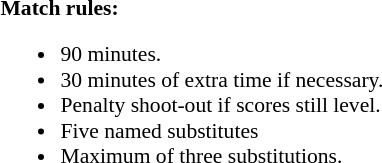<table width=100% style="font-size: 90%">
<tr>
<td width=50% valign=top><br><strong>Match rules:</strong><ul><li>90 minutes.</li><li>30 minutes of extra time if necessary.</li><li>Penalty shoot-out if scores still level.</li><li>Five named substitutes</li><li>Maximum of three substitutions.</li></ul></td>
</tr>
</table>
